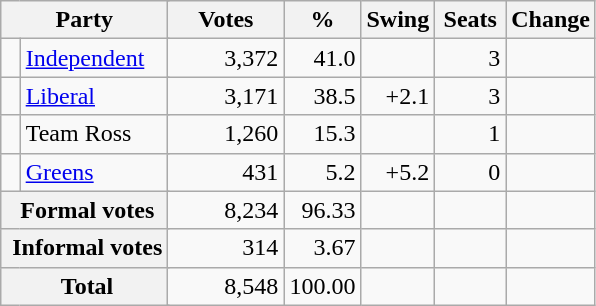<table class="wikitable" style="text-align:right; margin-bottom:0">
<tr>
<th style="width:10px" colspan=3>Party</th>
<th style="width:70px;">Votes</th>
<th style="width:40px;">%</th>
<th style="width:40px;">Swing</th>
<th style="width:40px;">Seats</th>
<th style="width:40px;">Change</th>
</tr>
<tr>
<td> </td>
<td style="text-align:left;" colspan="2"><a href='#'>Independent</a></td>
<td>3,372</td>
<td>41.0</td>
<td></td>
<td>3</td>
<td></td>
</tr>
<tr>
<td> </td>
<td style="text-align:left;" colspan="2"><a href='#'>Liberal</a></td>
<td>3,171</td>
<td>38.5</td>
<td>+2.1</td>
<td>3</td>
<td></td>
</tr>
<tr>
<td> </td>
<td style="text-align:left;" colspan="2">Team Ross</td>
<td>1,260</td>
<td>15.3</td>
<td></td>
<td>1</td>
<td></td>
</tr>
<tr>
<td> </td>
<td style="text-align:left;" colspan="2"><a href='#'>Greens</a></td>
<td>431</td>
<td>5.2</td>
<td>+5.2</td>
<td>0</td>
<td></td>
</tr>
<tr>
<th colspan="3" rowspan="1"> Formal votes</th>
<td>8,234</td>
<td>96.33</td>
<td></td>
<td></td>
<td></td>
</tr>
<tr>
<th colspan="3" rowspan="1"> Informal votes</th>
<td>314</td>
<td>3.67</td>
<td></td>
<td></td>
<td></td>
</tr>
<tr>
<th colspan="3" rowspan="1"> <strong>Total </strong></th>
<td>8,548</td>
<td>100.00</td>
<td></td>
<td></td>
<td></td>
</tr>
</table>
